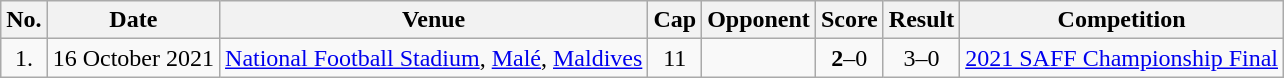<table class="wikitable">
<tr>
<th>No.</th>
<th>Date</th>
<th>Venue</th>
<th>Cap</th>
<th>Opponent</th>
<th>Score</th>
<th>Result</th>
<th>Competition</th>
</tr>
<tr>
<td align=center>1.</td>
<td>16 October 2021</td>
<td><a href='#'>National Football Stadium</a>, <a href='#'>Malé</a>, <a href='#'>Maldives</a></td>
<td align=center>11</td>
<td></td>
<td align=center><strong>2</strong>–0</td>
<td align=center>3–0</td>
<td><a href='#'>2021 SAFF Championship Final</a></td>
</tr>
</table>
